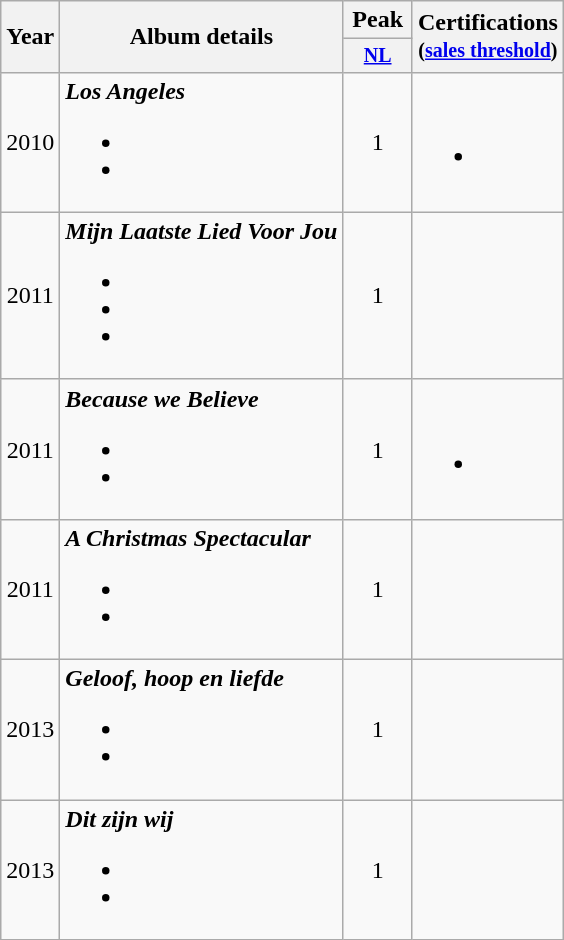<table class="wikitable" style="text-align: center;">
<tr>
<th rowspan="2">Year</th>
<th rowspan="2">Album details</th>
<th>Peak</th>
<th rowspan="2">Certifications<br><small>(<a href='#'>sales threshold</a>)</small></th>
</tr>
<tr style="font-size: smaller;">
<th style="width:40px;"><a href='#'>NL</a></th>
</tr>
<tr>
<td>2010</td>
<td style="text-align:left;"><strong><em>Los Angeles</em></strong><br><ul><li></li><li></li></ul></td>
<td align="center">1</td>
<td style="text-align:left;"><br><ul><li></li></ul></td>
</tr>
<tr>
<td>2011</td>
<td style="text-align:left;"><strong><em>Mijn Laatste Lied Voor Jou</em></strong><br><ul><li></li><li></li><li></li></ul></td>
<td align="center">1</td>
<td style="text-align:left;"></td>
</tr>
<tr>
<td>2011</td>
<td style="text-align:left;"><strong><em>Because we Believe</em></strong><br><ul><li></li><li></li></ul></td>
<td align="center">1</td>
<td style="text-align:left;"><br><ul><li></li></ul></td>
</tr>
<tr>
<td>2011</td>
<td style="text-align:left;"><strong><em>A Christmas Spectacular</em></strong><br><ul><li></li><li></li></ul></td>
<td align="center">1</td>
<td style="text-align:left;"></td>
</tr>
<tr>
<td>2013</td>
<td style="text-align:left;"><strong><em>Geloof, hoop en liefde</em></strong><br><ul><li></li><li></li></ul></td>
<td align="center">1</td>
<td style="text-align:left;"></td>
</tr>
<tr>
<td>2013</td>
<td style="text-align:left;"><strong><em>Dit zijn wij</em></strong><br><ul><li></li><li></li></ul></td>
<td align="center">1</td>
<td style="text-align:left;"></td>
</tr>
</table>
